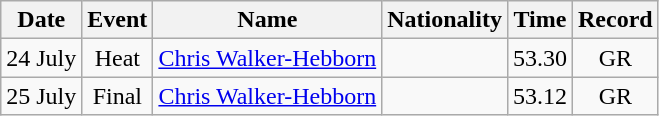<table class=wikitable style=text-align:center>
<tr>
<th>Date</th>
<th>Event</th>
<th>Name</th>
<th>Nationality</th>
<th>Time</th>
<th>Record</th>
</tr>
<tr>
<td>24 July</td>
<td>Heat</td>
<td align=left><a href='#'>Chris Walker-Hebborn</a></td>
<td align=left></td>
<td>53.30</td>
<td>GR</td>
</tr>
<tr>
<td>25 July</td>
<td>Final</td>
<td align=left><a href='#'>Chris Walker-Hebborn</a></td>
<td align=left></td>
<td>53.12</td>
<td>GR</td>
</tr>
</table>
